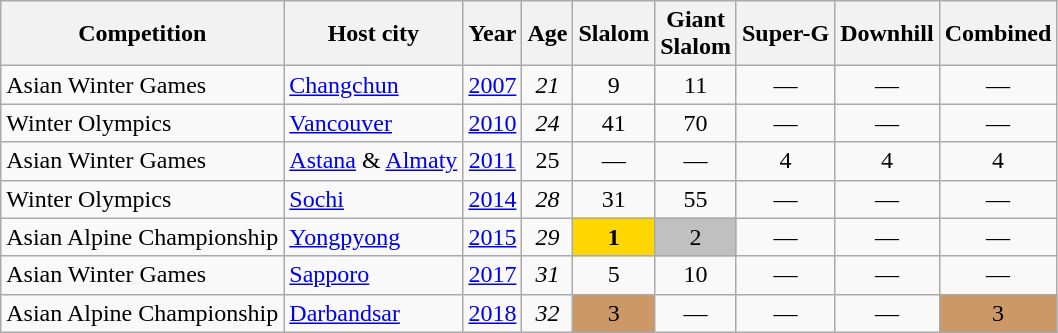<table class="wikitable" style="text-align:center">
<tr>
<th>Competition</th>
<th>Host city</th>
<th>Year</th>
<th>Age</th>
<th>Slalom</th>
<th>Giant<br>Slalom</th>
<th>Super-G</th>
<th>Downhill</th>
<th>Combined</th>
</tr>
<tr>
<td style="text-align:left">Asian Winter Games</td>
<td style="text-align:left"> <a href='#'>Changchun</a></td>
<td><a href='#'>2007</a></td>
<td><em>21</em></td>
<td>9</td>
<td>11</td>
<td>—</td>
<td>—</td>
<td>—</td>
</tr>
<tr>
<td style="text-align:left">Winter Olympics</td>
<td style="text-align:left"> <a href='#'>Vancouver</a></td>
<td><a href='#'>2010</a></td>
<td><em>24</em></td>
<td>41</td>
<td>70</td>
<td>—</td>
<td>—</td>
<td>—</td>
</tr>
<tr>
<td style="text-align:left">Asian Winter Games</td>
<td style="text-align:left"> <a href='#'>Astana</a> & <a href='#'>Almaty</a></td>
<td><a href='#'>2011</a></td>
<td>25</td>
<td>—</td>
<td>—</td>
<td>4</td>
<td>4</td>
<td>4</td>
</tr>
<tr>
<td style="text-align:left">Winter Olympics</td>
<td style="text-align:left"> <a href='#'>Sochi</a></td>
<td><a href='#'>2014</a></td>
<td><em>28</em></td>
<td>31</td>
<td>55</td>
<td>—</td>
<td>—</td>
<td>—</td>
</tr>
<tr>
<td style="text-align:left">Asian Alpine Championship</td>
<td style="text-align:left"> <a href='#'>Yongpyong</a></td>
<td><a href='#'>2015</a></td>
<td><em>29</em></td>
<td style="background-color: gold;"><strong>1</strong></td>
<td style="background-color: silver;">2</td>
<td>—</td>
<td>—</td>
<td>—</td>
</tr>
<tr>
<td style="text-align:left">Asian Winter Games</td>
<td style="text-align:left"> <a href='#'>Sapporo</a></td>
<td><a href='#'>2017</a></td>
<td><em>31</em></td>
<td>5</td>
<td>10</td>
<td>—</td>
<td>—</td>
<td>—</td>
</tr>
<tr>
<td style="text-align:left">Asian Alpine Championship</td>
<td style="text-align:left"> <a href='#'>Darbandsar</a></td>
<td><a href='#'>2018</a></td>
<td><em>32</em></td>
<td style="background-color: #c96;">3</td>
<td>—</td>
<td>—</td>
<td>—</td>
<td style="background-color: #c96;">3</td>
</tr>
</table>
